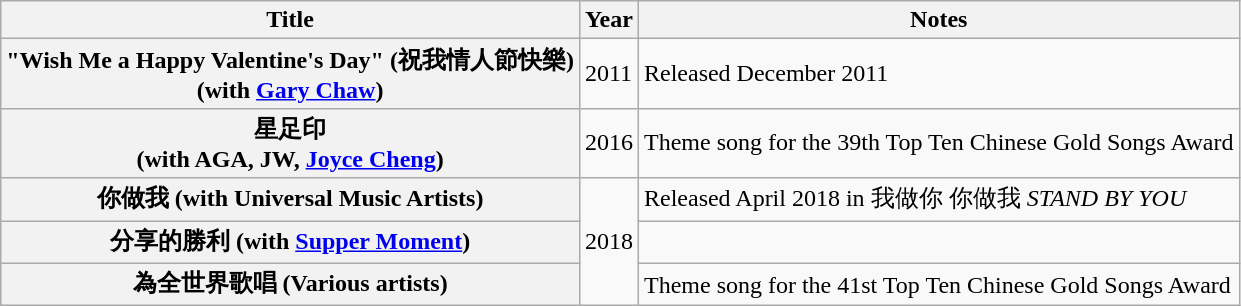<table class="wikitable plainrowheaders">
<tr>
<th>Title</th>
<th>Year</th>
<th>Notes</th>
</tr>
<tr>
<th scope="row">"Wish Me a Happy Valentine's Day" (祝我情人節快樂)<br>(with <a href='#'>Gary Chaw</a>)</th>
<td>2011</td>
<td>Released December 2011</td>
</tr>
<tr>
<th scope="row">星足印<br>(with AGA, JW, <a href='#'>Joyce Cheng</a>)</th>
<td>2016</td>
<td>Theme song for the 39th Top Ten Chinese Gold Songs Award</td>
</tr>
<tr>
<th scope="row">你做我 (with Universal Music Artists)</th>
<td rowspan="3">2018</td>
<td>Released April 2018 in 我做你 你做我 <em>STAND BY YOU</em></td>
</tr>
<tr>
<th scope="row">分享的勝利 (with <a href='#'>Supper Moment</a>)</th>
<td></td>
</tr>
<tr>
<th scope="row">為全世界歌唱 (Various artists)</th>
<td>Theme song for the 41st Top Ten Chinese Gold Songs Award</td>
</tr>
</table>
